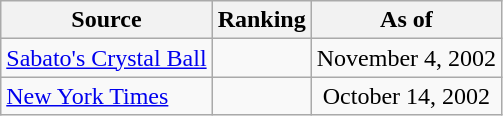<table class="wikitable" style="text-align:center">
<tr>
<th>Source</th>
<th>Ranking</th>
<th>As of</th>
</tr>
<tr>
<td align=left><a href='#'>Sabato's Crystal Ball</a></td>
<td></td>
<td>November 4, 2002</td>
</tr>
<tr>
<td align=left><a href='#'>New York Times</a></td>
<td></td>
<td>October 14, 2002</td>
</tr>
</table>
